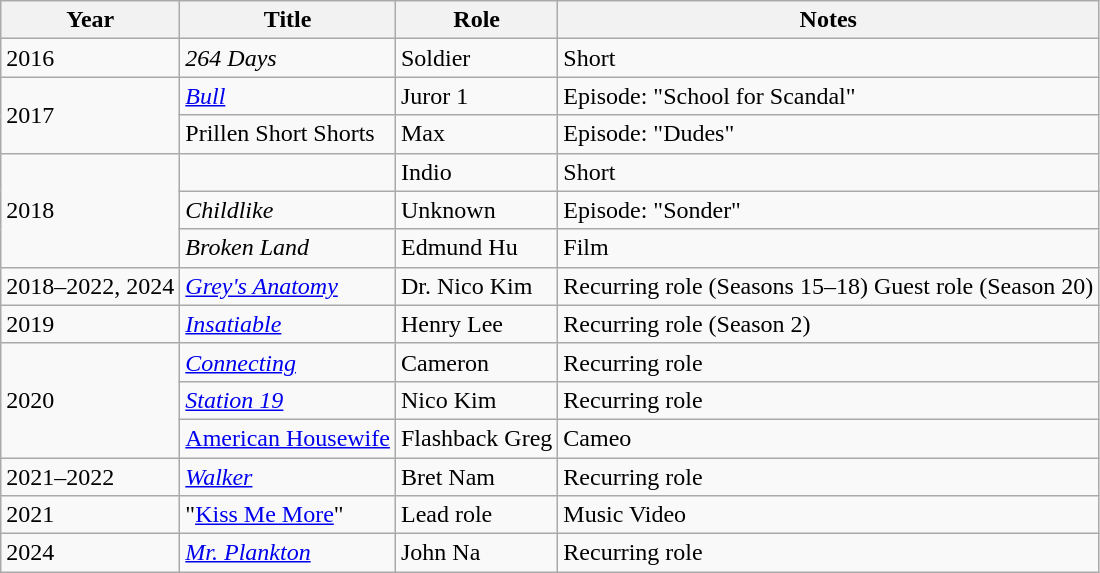<table class="wikitable sortable">
<tr>
<th>Year</th>
<th>Title</th>
<th>Role</th>
<th>Notes</th>
</tr>
<tr>
<td>2016</td>
<td><em>264 Days</em></td>
<td>Soldier</td>
<td>Short</td>
</tr>
<tr>
<td rowspan=2>2017</td>
<td><em><a href='#'>Bull</a></em></td>
<td>Juror 1</td>
<td>Episode: "School for Scandal"</td>
</tr>
<tr>
<td>Prillen Short Shorts</td>
<td>Max</td>
<td>Episode: "Dudes"</td>
</tr>
<tr>
<td rowspan=3>2018</td>
<td></td>
<td>Indio</td>
<td>Short</td>
</tr>
<tr>
<td><em>Childlike</em></td>
<td>Unknown</td>
<td>Episode: "Sonder"</td>
</tr>
<tr>
<td><em>Broken Land</em></td>
<td>Edmund Hu</td>
<td>Film</td>
</tr>
<tr>
<td>2018–2022, 2024</td>
<td><em><a href='#'>Grey's Anatomy</a></em></td>
<td>Dr. Nico Kim</td>
<td>Recurring role (Seasons 15–18) Guest role (Season 20)</td>
</tr>
<tr>
<td>2019</td>
<td><em><a href='#'>Insatiable</a></em></td>
<td>Henry Lee</td>
<td>Recurring role (Season 2)</td>
</tr>
<tr>
<td rowspan="3">2020</td>
<td><em><a href='#'>Connecting</a></em></td>
<td>Cameron</td>
<td>Recurring role</td>
</tr>
<tr>
<td><em><a href='#'>Station 19</a></em></td>
<td>Nico Kim</td>
<td>Recurring role</td>
</tr>
<tr>
<td><a href='#'>American Housewife</a></td>
<td>Flashback Greg</td>
<td>Cameo</td>
</tr>
<tr>
<td>2021–2022</td>
<td><em><a href='#'>Walker</a></em></td>
<td>Bret Nam</td>
<td>Recurring role</td>
</tr>
<tr>
<td>2021</td>
<td>"<a href='#'>Kiss Me More</a>"</td>
<td>Lead role</td>
<td>Music Video</td>
</tr>
<tr>
<td>2024</td>
<td><em><a href='#'>Mr. Plankton</a></em></td>
<td>John Na</td>
<td>Recurring role</td>
</tr>
</table>
